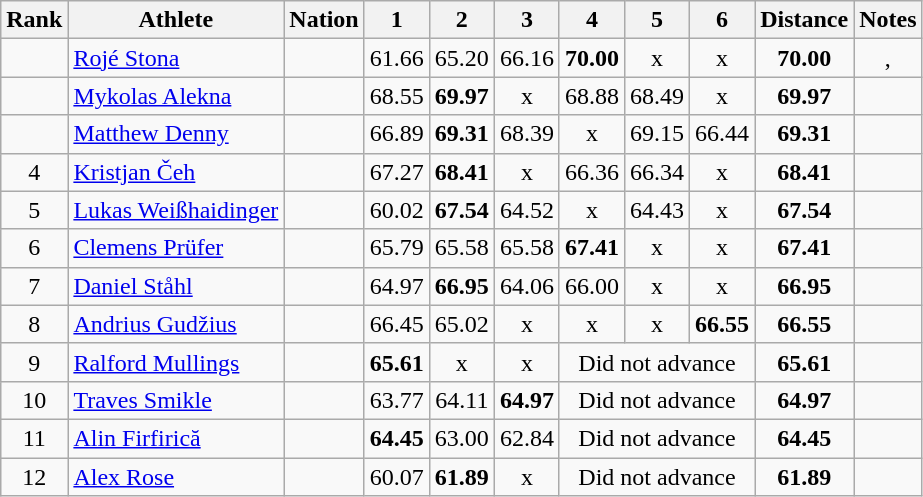<table class="wikitable sortable" style="text-align:center">
<tr>
<th>Rank</th>
<th>Athlete</th>
<th>Nation</th>
<th>1</th>
<th>2</th>
<th>3</th>
<th>4</th>
<th>5</th>
<th>6</th>
<th>Distance</th>
<th>Notes</th>
</tr>
<tr>
<td></td>
<td align="left"><a href='#'>Rojé Stona</a></td>
<td align="left"></td>
<td>61.66</td>
<td>65.20</td>
<td>66.16</td>
<td><strong>70.00</strong></td>
<td>x</td>
<td>x</td>
<td><strong>70.00</strong></td>
<td>, </td>
</tr>
<tr>
<td></td>
<td align="left"><a href='#'>Mykolas Alekna</a></td>
<td align="left"></td>
<td>68.55</td>
<td><strong>69.97</strong></td>
<td>x</td>
<td>68.88</td>
<td>68.49</td>
<td>x</td>
<td><strong>69.97</strong></td>
<td></td>
</tr>
<tr>
<td></td>
<td align="left"><a href='#'>Matthew Denny</a></td>
<td align="left"></td>
<td>66.89</td>
<td><strong>69.31</strong></td>
<td>68.39</td>
<td>x</td>
<td>69.15</td>
<td>66.44</td>
<td><strong>69.31</strong></td>
<td></td>
</tr>
<tr>
<td>4</td>
<td align="left"><a href='#'>Kristjan Čeh</a></td>
<td align="left"></td>
<td>67.27</td>
<td><strong>68.41</strong></td>
<td>x</td>
<td>66.36</td>
<td>66.34</td>
<td>x</td>
<td><strong>68.41</strong></td>
<td></td>
</tr>
<tr>
<td>5</td>
<td align="left"><a href='#'>Lukas Weißhaidinger</a></td>
<td align="left"></td>
<td>60.02</td>
<td><strong>67.54</strong></td>
<td>64.52</td>
<td>x</td>
<td>64.43</td>
<td>x</td>
<td><strong>67.54</strong></td>
<td></td>
</tr>
<tr>
<td>6</td>
<td align="left"><a href='#'>Clemens Prüfer</a></td>
<td align="left"></td>
<td>65.79</td>
<td>65.58</td>
<td>65.58</td>
<td><strong>67.41</strong></td>
<td>x</td>
<td>x</td>
<td><strong>67.41</strong></td>
<td></td>
</tr>
<tr>
<td>7</td>
<td align="left"><a href='#'>Daniel Ståhl</a></td>
<td align="left"></td>
<td>64.97</td>
<td><strong>66.95</strong></td>
<td>64.06</td>
<td>66.00</td>
<td>x</td>
<td>x</td>
<td><strong>66.95</strong></td>
<td></td>
</tr>
<tr>
<td>8</td>
<td align="left"><a href='#'>Andrius Gudžius</a></td>
<td align="left"></td>
<td>66.45</td>
<td>65.02</td>
<td>x</td>
<td>x</td>
<td>x</td>
<td><strong>66.55</strong></td>
<td><strong>66.55</strong></td>
<td></td>
</tr>
<tr>
<td>9</td>
<td align="left"><a href='#'>Ralford Mullings</a></td>
<td align="left"></td>
<td><strong>65.61</strong></td>
<td>x</td>
<td>x</td>
<td colspan=3>Did not advance</td>
<td><strong>65.61</strong></td>
<td></td>
</tr>
<tr>
<td>10</td>
<td align="left"><a href='#'>Traves Smikle</a></td>
<td align="left"></td>
<td>63.77</td>
<td>64.11</td>
<td><strong>64.97</strong></td>
<td colspan=3>Did not advance</td>
<td><strong>64.97</strong></td>
<td></td>
</tr>
<tr>
<td>11</td>
<td align="left"><a href='#'>Alin Firfirică</a></td>
<td align="left"></td>
<td><strong>64.45</strong></td>
<td>63.00</td>
<td>62.84</td>
<td colspan=3>Did not advance</td>
<td><strong>64.45</strong></td>
<td></td>
</tr>
<tr>
<td>12</td>
<td align="left"><a href='#'>Alex Rose</a></td>
<td align="left"></td>
<td>60.07</td>
<td><strong>61.89</strong></td>
<td>x</td>
<td colspan=3>Did not advance</td>
<td><strong>61.89</strong></td>
<td></td>
</tr>
</table>
